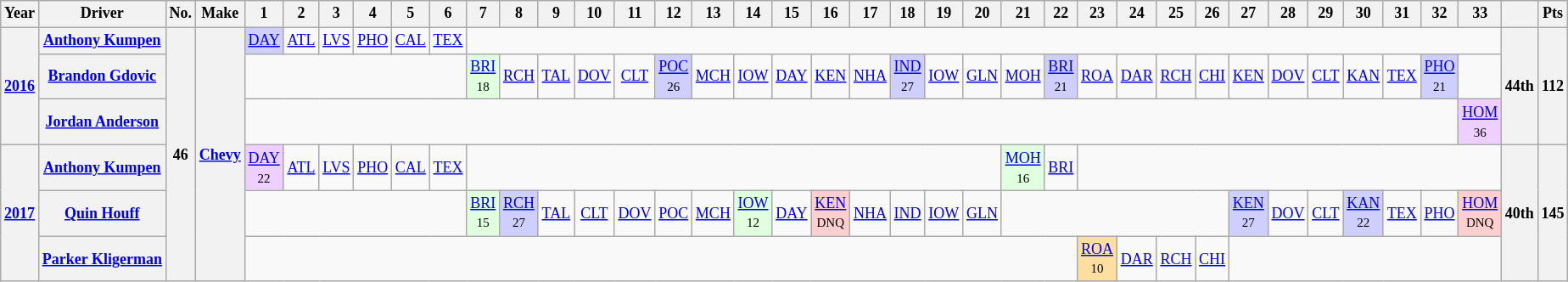<table class="wikitable" style="text-align:center; font-size:75%">
<tr>
<th>Year</th>
<th>Driver</th>
<th>No.</th>
<th>Make</th>
<th>1</th>
<th>2</th>
<th>3</th>
<th>4</th>
<th>5</th>
<th>6</th>
<th>7</th>
<th>8</th>
<th>9</th>
<th>10</th>
<th>11</th>
<th>12</th>
<th>13</th>
<th>14</th>
<th>15</th>
<th>16</th>
<th>17</th>
<th>18</th>
<th>19</th>
<th>20</th>
<th>21</th>
<th>22</th>
<th>23</th>
<th>24</th>
<th>25</th>
<th>26</th>
<th>27</th>
<th>28</th>
<th>29</th>
<th>30</th>
<th>31</th>
<th>32</th>
<th>33</th>
<th></th>
<th>Pts</th>
</tr>
<tr>
<th rowspan=3><a href='#'>2016</a></th>
<th><a href='#'>Anthony Kumpen</a></th>
<th rowspan=6>46</th>
<th rowspan=6><a href='#'>Chevy</a></th>
<td style="background:#CFCFFF;"><a href='#'>DAY</a><br></td>
<td><a href='#'>ATL</a></td>
<td><a href='#'>LVS</a></td>
<td><a href='#'>PHO</a></td>
<td><a href='#'>CAL</a></td>
<td><a href='#'>TEX</a></td>
<td colspan=27></td>
<th rowspan=3>44th</th>
<th rowspan=3>112</th>
</tr>
<tr>
<th><a href='#'>Brandon Gdovic</a></th>
<td colspan=6></td>
<td style="background:#DFFFDF;"><a href='#'>BRI</a><br><small>18</small></td>
<td><a href='#'>RCH</a></td>
<td><a href='#'>TAL</a></td>
<td><a href='#'>DOV</a></td>
<td><a href='#'>CLT</a></td>
<td style="background:#CFCFFF;"><a href='#'>POC</a><br><small>26</small></td>
<td><a href='#'>MCH</a></td>
<td><a href='#'>IOW</a></td>
<td><a href='#'>DAY</a></td>
<td><a href='#'>KEN</a></td>
<td><a href='#'>NHA</a></td>
<td style="background:#CFCFFF;"><a href='#'>IND</a><br><small>27</small></td>
<td><a href='#'>IOW</a></td>
<td><a href='#'>GLN</a></td>
<td><a href='#'>MOH</a></td>
<td style="background:#CFCFFF;"><a href='#'>BRI</a><br><small>21</small></td>
<td><a href='#'>ROA</a></td>
<td><a href='#'>DAR</a></td>
<td><a href='#'>RCH</a></td>
<td><a href='#'>CHI</a></td>
<td><a href='#'>KEN</a></td>
<td><a href='#'>DOV</a></td>
<td><a href='#'>CLT</a></td>
<td><a href='#'>KAN</a></td>
<td><a href='#'>TEX</a></td>
<td style="background:#CFCFFF;"><a href='#'>PHO</a><br><small>21</small></td>
<td></td>
</tr>
<tr>
<th><a href='#'>Jordan Anderson</a></th>
<td colspan=32></td>
<td style="background:#EFCFFF;"><a href='#'>HOM</a><br><small>36</small></td>
</tr>
<tr>
<th rowspan=3><a href='#'>2017</a></th>
<th><a href='#'>Anthony Kumpen</a></th>
<td style="background:#EFCFFF;"><a href='#'>DAY</a><br><small>22</small></td>
<td><a href='#'>ATL</a></td>
<td><a href='#'>LVS</a></td>
<td><a href='#'>PHO</a></td>
<td><a href='#'>CAL</a></td>
<td><a href='#'>TEX</a></td>
<td colspan=14></td>
<td style="background:#DFFFDF;"><a href='#'>MOH</a><br><small>16</small></td>
<td><a href='#'>BRI</a></td>
<td colspan=11></td>
<th rowspan=3>40th</th>
<th rowspan=3>145</th>
</tr>
<tr>
<th><a href='#'>Quin Houff</a></th>
<td colspan=6></td>
<td style="background:#DFFFDF;"><a href='#'>BRI</a><br><small>15</small></td>
<td style="background:#CFCFFF;"><a href='#'>RCH</a><br><small>27</small></td>
<td><a href='#'>TAL</a></td>
<td><a href='#'>CLT</a></td>
<td><a href='#'>DOV</a></td>
<td><a href='#'>POC</a></td>
<td><a href='#'>MCH</a></td>
<td style="background:#DFFFDF;"><a href='#'>IOW</a><br><small>12</small></td>
<td><a href='#'>DAY</a></td>
<td style="background:#FFCFCF;"><a href='#'>KEN</a><br><small>DNQ</small></td>
<td><a href='#'>NHA</a></td>
<td><a href='#'>IND</a></td>
<td><a href='#'>IOW</a></td>
<td><a href='#'>GLN</a></td>
<td colspan=6></td>
<td style="background:#CFCFFF;"><a href='#'>KEN</a><br><small>27</small></td>
<td><a href='#'>DOV</a></td>
<td><a href='#'>CLT</a></td>
<td style="background:#CFCFFF;"><a href='#'>KAN</a><br><small>22</small></td>
<td><a href='#'>TEX</a></td>
<td><a href='#'>PHO</a></td>
<td style="background:#FFCFCF;"><a href='#'>HOM</a><br><small>DNQ</small></td>
</tr>
<tr>
<th><a href='#'>Parker Kligerman</a></th>
<td colspan=22></td>
<td style="background:#FFDF9F;"><a href='#'>ROA</a><br><small>10</small></td>
<td><a href='#'>DAR</a></td>
<td><a href='#'>RCH</a></td>
<td><a href='#'>CHI</a></td>
<td colspan=7></td>
</tr>
</table>
